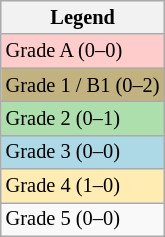<table class="wikitable" style="font-size:85%;">
<tr>
<th>Legend</th>
</tr>
<tr bgcolor="ffcccc">
<td>Grade A (0–0)</td>
</tr>
<tr bgcolor="C2B280">
<td>Grade 1 / B1 (0–2)</td>
</tr>
<tr bgcolor="ADDFAD">
<td>Grade 2 (0–1)</td>
</tr>
<tr bgcolor="lightblue">
<td>Grade 3 (0–0)</td>
</tr>
<tr bgcolor="ffecb2">
<td>Grade 4 (1–0)</td>
</tr>
<tr>
<td>Grade 5 (0–0)</td>
</tr>
</table>
